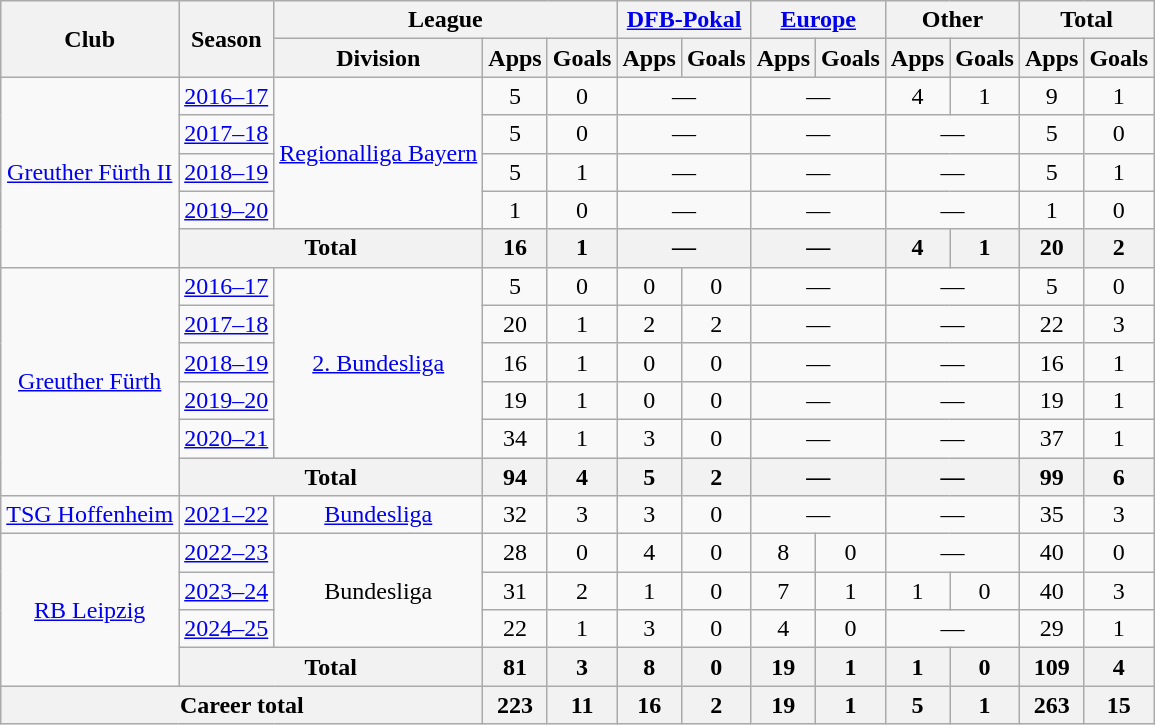<table class="wikitable" style="text-align:center">
<tr>
<th rowspan="2">Club</th>
<th rowspan="2">Season</th>
<th colspan="3">League</th>
<th colspan="2"><a href='#'>DFB-Pokal</a></th>
<th colspan="2"><a href='#'>Europe</a></th>
<th colspan="2">Other</th>
<th colspan="2">Total</th>
</tr>
<tr>
<th>Division</th>
<th>Apps</th>
<th>Goals</th>
<th>Apps</th>
<th>Goals</th>
<th>Apps</th>
<th>Goals</th>
<th>Apps</th>
<th>Goals</th>
<th>Apps</th>
<th>Goals</th>
</tr>
<tr>
<td rowspan="5"><a href='#'>Greuther Fürth II</a></td>
<td><a href='#'>2016–17</a></td>
<td rowspan="4"><a href='#'>Regionalliga Bayern</a></td>
<td>5</td>
<td>0</td>
<td colspan="2">—</td>
<td colspan="2">—</td>
<td>4</td>
<td>1</td>
<td>9</td>
<td>1</td>
</tr>
<tr>
<td><a href='#'>2017–18</a></td>
<td>5</td>
<td>0</td>
<td colspan="2">—</td>
<td colspan="2">—</td>
<td colspan="2">—</td>
<td>5</td>
<td>0</td>
</tr>
<tr>
<td><a href='#'>2018–19</a></td>
<td>5</td>
<td>1</td>
<td colspan="2">—</td>
<td colspan="2">—</td>
<td colspan="2">—</td>
<td>5</td>
<td>1</td>
</tr>
<tr>
<td><a href='#'>2019–20</a></td>
<td>1</td>
<td>0</td>
<td colspan="2">—</td>
<td colspan="2">—</td>
<td colspan="2">—</td>
<td>1</td>
<td>0</td>
</tr>
<tr>
<th colspan="2">Total</th>
<th>16</th>
<th>1</th>
<th colspan="2">—</th>
<th colspan="2">—</th>
<th>4</th>
<th>1</th>
<th>20</th>
<th>2</th>
</tr>
<tr>
<td rowspan="6"><a href='#'>Greuther Fürth</a></td>
<td><a href='#'>2016–17</a></td>
<td rowspan="5"><a href='#'>2. Bundesliga</a></td>
<td>5</td>
<td>0</td>
<td>0</td>
<td>0</td>
<td colspan="2">—</td>
<td colspan="2">—</td>
<td>5</td>
<td>0</td>
</tr>
<tr>
<td><a href='#'>2017–18</a></td>
<td>20</td>
<td>1</td>
<td>2</td>
<td>2</td>
<td colspan="2">—</td>
<td colspan="2">—</td>
<td>22</td>
<td>3</td>
</tr>
<tr>
<td><a href='#'>2018–19</a></td>
<td>16</td>
<td>1</td>
<td>0</td>
<td>0</td>
<td colspan="2">—</td>
<td colspan="2">—</td>
<td>16</td>
<td>1</td>
</tr>
<tr>
<td><a href='#'>2019–20</a></td>
<td>19</td>
<td>1</td>
<td>0</td>
<td>0</td>
<td colspan="2">—</td>
<td colspan="2">—</td>
<td>19</td>
<td>1</td>
</tr>
<tr>
<td><a href='#'>2020–21</a></td>
<td>34</td>
<td>1</td>
<td>3</td>
<td>0</td>
<td colspan="2">—</td>
<td colspan="2">—</td>
<td>37</td>
<td>1</td>
</tr>
<tr>
<th colspan="2">Total</th>
<th>94</th>
<th>4</th>
<th>5</th>
<th>2</th>
<th colspan="2">—</th>
<th colspan="2">—</th>
<th>99</th>
<th>6</th>
</tr>
<tr>
<td><a href='#'>TSG Hoffenheim</a></td>
<td><a href='#'>2021–22</a></td>
<td><a href='#'>Bundesliga</a></td>
<td>32</td>
<td>3</td>
<td>3</td>
<td>0</td>
<td colspan="2">—</td>
<td colspan="2">—</td>
<td>35</td>
<td>3</td>
</tr>
<tr>
<td rowspan="4"><a href='#'>RB Leipzig</a></td>
<td><a href='#'>2022–23</a></td>
<td rowspan="3">Bundesliga</td>
<td>28</td>
<td>0</td>
<td>4</td>
<td>0</td>
<td>8</td>
<td>0</td>
<td colspan="2">—</td>
<td>40</td>
<td>0</td>
</tr>
<tr>
<td><a href='#'>2023–24</a></td>
<td>31</td>
<td>2</td>
<td>1</td>
<td>0</td>
<td>7</td>
<td>1</td>
<td>1</td>
<td>0</td>
<td>40</td>
<td>3</td>
</tr>
<tr>
<td><a href='#'>2024–25</a></td>
<td>22</td>
<td>1</td>
<td>3</td>
<td>0</td>
<td>4</td>
<td>0</td>
<td colspan="2">—</td>
<td>29</td>
<td>1</td>
</tr>
<tr>
<th colspan="2">Total</th>
<th>81</th>
<th>3</th>
<th>8</th>
<th>0</th>
<th>19</th>
<th>1</th>
<th>1</th>
<th>0</th>
<th>109</th>
<th>4</th>
</tr>
<tr>
<th colspan="3">Career total</th>
<th>223</th>
<th>11</th>
<th>16</th>
<th>2</th>
<th>19</th>
<th>1</th>
<th>5</th>
<th>1</th>
<th>263</th>
<th>15</th>
</tr>
</table>
